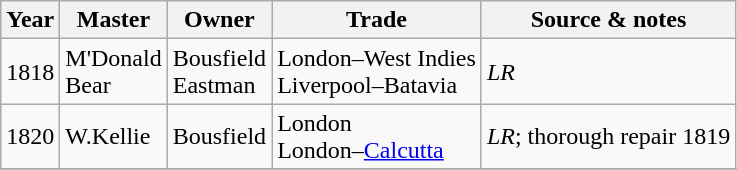<table class=" wikitable">
<tr>
<th>Year</th>
<th>Master</th>
<th>Owner</th>
<th>Trade</th>
<th>Source & notes</th>
</tr>
<tr>
<td>1818</td>
<td>M'Donald<br>Bear</td>
<td>Bousfield<br>Eastman</td>
<td>London–West Indies<br>Liverpool–Batavia</td>
<td><em>LR</em></td>
</tr>
<tr>
<td>1820</td>
<td>W.Kellie</td>
<td>Bousfield</td>
<td>London<br>London–<a href='#'>Calcutta</a></td>
<td><em>LR</em>; thorough repair 1819</td>
</tr>
<tr>
</tr>
</table>
